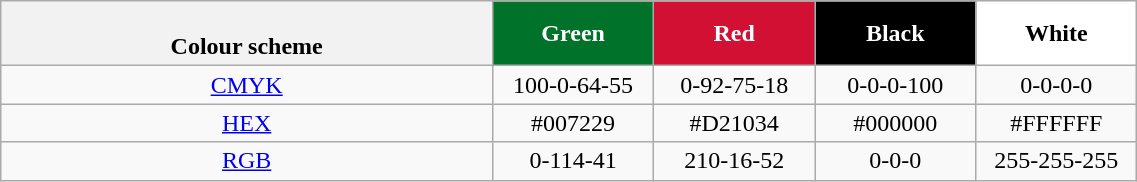<table class=wikitable width=60% style="text-align:center;">
<tr>
<th><br>Colour scheme</th>
<th style="background:#007229; width:100px; color:white;">Green</th>
<th style="background:#D21034; width:100px; color:white;">Red</th>
<th style="background:#000000; width:100px; color:white;">Black</th>
<th style="background:#FFFFFF; width:100px; color:black;">White</th>
</tr>
<tr>
<td><a href='#'>CMYK</a></td>
<td>100-0-64-55</td>
<td>0-92-75-18</td>
<td>0-0-0-100</td>
<td>0-0-0-0</td>
</tr>
<tr>
<td><a href='#'>HEX</a></td>
<td>#007229</td>
<td>#D21034</td>
<td>#000000</td>
<td>#FFFFFF</td>
</tr>
<tr>
<td><a href='#'>RGB</a></td>
<td>0-114-41</td>
<td>210-16-52</td>
<td>0-0-0</td>
<td>255-255-255</td>
</tr>
</table>
